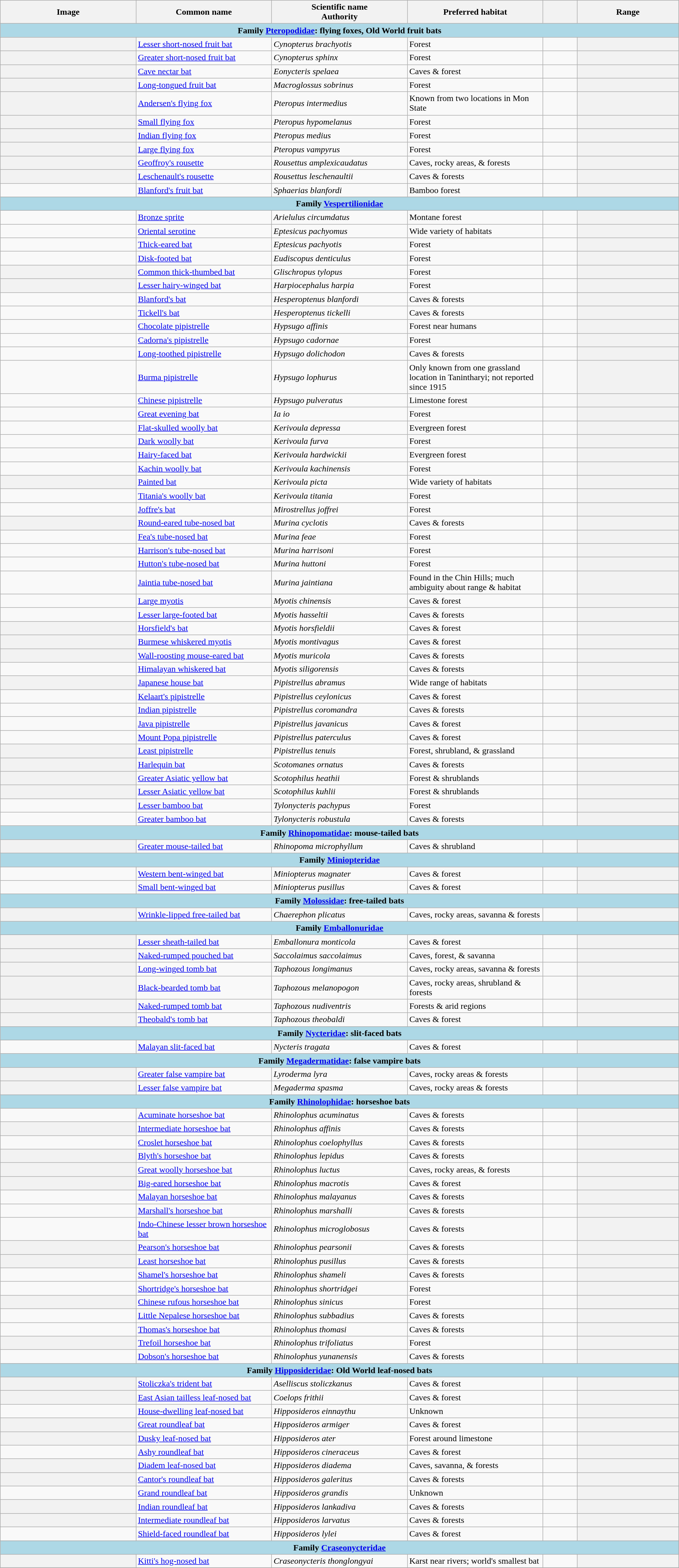<table width=100% class="wikitable unsortable plainrowheaders">
<tr>
<th width="20%" style="text-align: center;">Image</th>
<th width="20%">Common name</th>
<th width="20%">Scientific name<br>Authority</th>
<th width="20%">Preferred habitat</th>
<th width="5%"></th>
<th width="15%">Range</th>
</tr>
<tr>
<td style="text-align:center;background:lightblue;" colspan=6><strong>Family <a href='#'>Pteropodidae</a>: flying foxes, Old World fruit bats</strong></td>
</tr>
<tr>
<th style="text-align: center;"></th>
<td><a href='#'>Lesser short-nosed fruit bat</a></td>
<td><em>Cynopterus brachyotis</em><br></td>
<td>Forest</td>
<td><br></td>
<th style="text-align: center;"></th>
</tr>
<tr>
<th style="text-align: center;"></th>
<td><a href='#'>Greater short-nosed fruit bat</a></td>
<td><em>Cynopterus sphinx</em><br></td>
<td>Forest</td>
<td><br></td>
<th style="text-align: center;"></th>
</tr>
<tr>
<th style="text-align: center;"></th>
<td><a href='#'>Cave nectar bat</a></td>
<td><em>Eonycteris spelaea</em><br></td>
<td>Caves & forest</td>
<td><br></td>
<th style="text-align: center;"></th>
</tr>
<tr>
<th style="text-align: center;"></th>
<td><a href='#'>Long-tongued fruit bat</a></td>
<td><em>Macroglossus sobrinus</em><br></td>
<td>Forest</td>
<td><br></td>
<th style="text-align: center;"></th>
</tr>
<tr>
<th style="text-align: center;"></th>
<td><a href='#'>Andersen's flying fox</a></td>
<td><em>Pteropus intermedius</em><br></td>
<td>Known from two locations in Mon State</td>
<td><br></td>
<th style="text-align: center;"></th>
</tr>
<tr>
<th style="text-align: center;"></th>
<td><a href='#'>Small flying fox</a></td>
<td><em>Pteropus hypomelanus</em><br></td>
<td>Forest</td>
<td><br></td>
<th style="text-align: center;"></th>
</tr>
<tr>
<th style="text-align: center;"></th>
<td><a href='#'>Indian flying fox</a></td>
<td><em>Pteropus medius</em><br></td>
<td>Forest</td>
<td><br></td>
<th style="text-align: center;"></th>
</tr>
<tr>
<th style="text-align: center;"></th>
<td><a href='#'>Large flying fox</a></td>
<td><em>Pteropus vampyrus</em><br></td>
<td>Forest</td>
<td><br></td>
<th style="text-align: center;"></th>
</tr>
<tr>
<th style="text-align: center;"></th>
<td><a href='#'>Geoffroy's rousette</a></td>
<td><em>Rousettus amplexicaudatus</em><br></td>
<td>Caves, rocky areas, & forests</td>
<td><br></td>
<th style="text-align: center;"></th>
</tr>
<tr>
<th style="text-align: center;"></th>
<td><a href='#'>Leschenault's rousette</a></td>
<td><em>Rousettus leschenaultii</em><br></td>
<td>Caves & forests</td>
<td><br></td>
<th style="text-align: center;"></th>
</tr>
<tr>
<td></td>
<td><a href='#'>Blanford's fruit bat</a></td>
<td><em>Sphaerias blanfordi</em><br></td>
<td>Bamboo forest</td>
<td><br></td>
<th style="text-align: center;"></th>
</tr>
<tr>
<td style="text-align:center;background:lightblue;" colspan=6><strong>Family <a href='#'>Vespertilionidae</a></strong></td>
</tr>
<tr>
<td></td>
<td><a href='#'>Bronze sprite</a></td>
<td><em>Arielulus circumdatus</em><br></td>
<td>Montane forest</td>
<td><br></td>
<th style="text-align: center;"></th>
</tr>
<tr>
<td></td>
<td><a href='#'>Oriental serotine</a></td>
<td><em>Eptesicus pachyomus</em><br></td>
<td>Wide variety of habitats</td>
<td><br></td>
<th style="text-align: center;"></th>
</tr>
<tr>
<td></td>
<td><a href='#'>Thick-eared bat</a></td>
<td><em>Eptesicus pachyotis</em><br></td>
<td>Forest</td>
<td><br></td>
<th style="text-align: center;"></th>
</tr>
<tr>
<td></td>
<td><a href='#'>Disk-footed bat</a></td>
<td><em>Eudiscopus denticulus</em><br></td>
<td>Forest</td>
<td><br></td>
<th style="text-align: center;"></th>
</tr>
<tr>
<th style="text-align: center;"></th>
<td><a href='#'>Common thick-thumbed bat</a></td>
<td><em>Glischropus tylopus</em><br></td>
<td>Forest</td>
<td><br></td>
<th style="text-align: center;"></th>
</tr>
<tr>
<th style="text-align: center;"></th>
<td><a href='#'>Lesser hairy-winged bat</a></td>
<td><em>Harpiocephalus harpia</em><br></td>
<td>Forest</td>
<td><br></td>
<th style="text-align: center;"></th>
</tr>
<tr>
<td></td>
<td><a href='#'>Blanford's bat</a></td>
<td><em>Hesperoptenus blanfordi</em><br></td>
<td>Caves & forests</td>
<td><br></td>
<th style="text-align: center;"></th>
</tr>
<tr>
<td></td>
<td><a href='#'>Tickell's bat</a></td>
<td><em>Hesperoptenus tickelli</em><br></td>
<td>Caves & forests</td>
<td><br></td>
<th style="text-align: center;"></th>
</tr>
<tr>
<td></td>
<td><a href='#'>Chocolate pipistrelle</a></td>
<td><em>Hypsugo affinis</em><br></td>
<td>Forest near humans</td>
<td><br></td>
<th style="text-align: center;"></th>
</tr>
<tr>
<td></td>
<td><a href='#'>Cadorna's pipistrelle</a></td>
<td><em>Hypsugo cadornae</em><br></td>
<td>Forest</td>
<td><br></td>
<th style="text-align: center;"></th>
</tr>
<tr>
<td></td>
<td><a href='#'>Long-toothed pipistrelle</a></td>
<td><em>Hypsugo dolichodon</em><br></td>
<td>Caves & forests</td>
<td><br></td>
<th style="text-align: center;"></th>
</tr>
<tr>
<td></td>
<td><a href='#'>Burma pipistrelle</a></td>
<td><em>Hypsugo lophurus</em><br></td>
<td>Only known from one grassland location in Tanintharyi; not reported since 1915</td>
<td><br></td>
<th style="text-align: center;"></th>
</tr>
<tr>
<td></td>
<td><a href='#'>Chinese pipistrelle</a></td>
<td><em>Hypsugo pulveratus</em><br></td>
<td>Limestone forest</td>
<td><br></td>
<th style="text-align: center;"></th>
</tr>
<tr>
<td></td>
<td><a href='#'>Great evening bat</a></td>
<td><em>Ia io</em><br></td>
<td>Forest</td>
<td><br></td>
<th style="text-align: center;"></th>
</tr>
<tr>
<td></td>
<td><a href='#'>Flat-skulled woolly bat</a></td>
<td><em>Kerivoula depressa</em><br></td>
<td>Evergreen forest</td>
<td><br></td>
<th style="text-align: center;"></th>
</tr>
<tr>
<td></td>
<td><a href='#'>Dark woolly bat</a></td>
<td><em>Kerivoula furva</em><br></td>
<td>Forest</td>
<td><br></td>
<th style="text-align: center;"></th>
</tr>
<tr>
<td></td>
<td><a href='#'>Hairy-faced bat</a></td>
<td><em>Kerivoula hardwickii</em><br></td>
<td>Evergreen forest</td>
<td><br></td>
<th style="text-align: center;"></th>
</tr>
<tr>
<td></td>
<td><a href='#'>Kachin woolly bat</a></td>
<td><em>Kerivoula kachinensis</em><br></td>
<td>Forest</td>
<td><br></td>
<th style="text-align: center;"></th>
</tr>
<tr>
<th style="text-align: center;"></th>
<td><a href='#'>Painted bat</a></td>
<td><em>Kerivoula picta</em><br></td>
<td>Wide variety of habitats</td>
<td><br></td>
<th style="text-align: center;"></th>
</tr>
<tr>
<td></td>
<td><a href='#'>Titania's woolly bat</a></td>
<td><em>Kerivoula titania</em><br></td>
<td>Forest</td>
<td><br></td>
<th style="text-align: center;"></th>
</tr>
<tr>
<td></td>
<td><a href='#'>Joffre's bat</a></td>
<td><em>Mirostrellus joffrei</em><br></td>
<td>Forest</td>
<td><br></td>
<th style="text-align: center;"></th>
</tr>
<tr>
<th style="text-align: center;"></th>
<td><a href='#'>Round-eared tube-nosed bat</a></td>
<td><em>Murina cyclotis</em><br></td>
<td>Caves & forests</td>
<td><br></td>
<th style="text-align: center;"></th>
</tr>
<tr>
<td></td>
<td><a href='#'>Fea's tube-nosed bat</a></td>
<td><em>Murina feae</em><br></td>
<td>Forest</td>
<td><br></td>
<th style="text-align: center;"></th>
</tr>
<tr>
<td></td>
<td><a href='#'>Harrison's tube-nosed bat</a></td>
<td><em>Murina harrisoni</em><br></td>
<td>Forest</td>
<td><br></td>
<th style="text-align: center;"></th>
</tr>
<tr>
<td></td>
<td><a href='#'>Hutton's tube-nosed bat</a></td>
<td><em>Murina huttoni</em><br></td>
<td>Forest</td>
<td><br></td>
<th style="text-align: center;"></th>
</tr>
<tr>
<td></td>
<td><a href='#'>Jaintia tube-nosed bat</a></td>
<td><em>Murina jaintiana</em><br></td>
<td>Found in the Chin Hills; much ambiguity about range & habitat</td>
<td><br></td>
<th style="text-align: center;"></th>
</tr>
<tr>
<td></td>
<td><a href='#'>Large myotis</a></td>
<td><em>Myotis chinensis</em><br></td>
<td>Caves & forest</td>
<td><br></td>
<th style="text-align: center;"></th>
</tr>
<tr>
<td></td>
<td><a href='#'>Lesser large-footed bat</a></td>
<td><em>Myotis hasseltii</em><br></td>
<td>Caves & forests</td>
<td><br></td>
<th style="text-align: center;"></th>
</tr>
<tr>
<th style="text-align: center;"></th>
<td><a href='#'>Horsfield's bat</a></td>
<td><em>Myotis horsfieldii</em><br></td>
<td>Caves & forest</td>
<td><br></td>
<th style="text-align: center;"></th>
</tr>
<tr>
<th style="text-align: center;"></th>
<td><a href='#'>Burmese whiskered myotis</a></td>
<td><em>Myotis montivagus</em><br></td>
<td>Caves & forest</td>
<td><br></td>
<th style="text-align: center;"></th>
</tr>
<tr>
<th style="text-align: center;"></th>
<td><a href='#'>Wall-roosting mouse-eared bat</a></td>
<td><em>Myotis muricola</em><br></td>
<td>Caves & forests</td>
<td><br></td>
<th style="text-align: center;"></th>
</tr>
<tr>
<td></td>
<td><a href='#'>Himalayan whiskered bat</a></td>
<td><em>Myotis siligorensis</em><br></td>
<td>Caves & forests</td>
<td><br></td>
<th style="text-align: center;"></th>
</tr>
<tr>
<th style="text-align: center;"></th>
<td><a href='#'>Japanese house bat</a></td>
<td><em>Pipistrellus abramus</em><br></td>
<td>Wide range of habitats</td>
<td><br></td>
<th style="text-align: center;"></th>
</tr>
<tr>
<td></td>
<td><a href='#'>Kelaart's pipistrelle</a></td>
<td><em>Pipistrellus ceylonicus</em><br></td>
<td>Caves & forest</td>
<td><br></td>
<th style="text-align: center;"></th>
</tr>
<tr>
<td></td>
<td><a href='#'>Indian pipistrelle</a></td>
<td><em>Pipistrellus coromandra</em><br></td>
<td>Caves & forests</td>
<td><br></td>
<th style="text-align: center;"></th>
</tr>
<tr>
<td></td>
<td><a href='#'>Java pipistrelle</a></td>
<td><em>Pipistrellus javanicus</em><br></td>
<td>Caves & forest</td>
<td><br></td>
<th style="text-align: center;"></th>
</tr>
<tr>
<td></td>
<td><a href='#'>Mount Popa pipistrelle</a></td>
<td><em>Pipistrellus paterculus</em><br></td>
<td>Caves & forest</td>
<td><br></td>
<th style="text-align: center;"></th>
</tr>
<tr>
<th style="text-align: center;"></th>
<td><a href='#'>Least pipistrelle</a></td>
<td><em>Pipistrellus tenuis</em><br></td>
<td>Forest, shrubland, & grassland</td>
<td><br></td>
<td></td>
</tr>
<tr>
<th style="text-align: center;"></th>
<td><a href='#'>Harlequin bat</a></td>
<td><em>Scotomanes ornatus</em><br></td>
<td>Caves & forests</td>
<td><br></td>
<th style="text-align: center;"></th>
</tr>
<tr>
<th style="text-align: center;"></th>
<td><a href='#'>Greater Asiatic yellow bat</a></td>
<td><em>Scotophilus heathii</em><br></td>
<td>Forest & shrublands</td>
<td><br></td>
<th style="text-align: center;"></th>
</tr>
<tr>
<th style="text-align: center;"></th>
<td><a href='#'>Lesser Asiatic yellow bat</a></td>
<td><em>Scotophilus kuhlii</em><br></td>
<td>Forest & shrublands</td>
<td><br></td>
<th style="text-align: center;"></th>
</tr>
<tr>
<td></td>
<td><a href='#'>Lesser bamboo bat</a></td>
<td><em>Tylonycteris pachypus</em><br></td>
<td>Forest</td>
<td><br></td>
<th style="text-align: center;"></th>
</tr>
<tr>
<td></td>
<td><a href='#'>Greater bamboo bat</a></td>
<td><em>Tylonycteris robustula</em><br></td>
<td>Caves & forests</td>
<td><br></td>
<th style="text-align: center;"></th>
</tr>
<tr>
<td style="text-align:center;background:lightblue;" colspan=6><strong>Family <a href='#'>Rhinopomatidae</a>: mouse-tailed bats</strong></td>
</tr>
<tr>
<th style="text-align: center;"></th>
<td><a href='#'>Greater mouse-tailed bat</a></td>
<td><em>Rhinopoma microphyllum</em><br></td>
<td>Caves & shrubland</td>
<td><br></td>
<th style="text-align: center;"></th>
</tr>
<tr>
<td style="text-align:center;background:lightblue;" colspan=6><strong>Family <a href='#'>Miniopteridae</a></strong></td>
</tr>
<tr>
<td></td>
<td><a href='#'>Western bent-winged bat</a></td>
<td><em>Miniopterus magnater</em><br></td>
<td>Caves & forest</td>
<td><br></td>
<th style="text-align: center;"></th>
</tr>
<tr>
<td></td>
<td><a href='#'>Small bent-winged bat</a></td>
<td><em>Miniopterus pusillus</em><br></td>
<td>Caves & forest</td>
<td><br></td>
<th style="text-align: center;"></th>
</tr>
<tr>
<td style="text-align:center;background:lightblue;" colspan=6><strong>Family <a href='#'>Molossidae</a>: free-tailed bats</strong></td>
</tr>
<tr>
<th style="text-align: center;"></th>
<td><a href='#'>Wrinkle-lipped free-tailed bat</a></td>
<td><em>Chaerephon plicatus</em><br></td>
<td>Caves, rocky areas, savanna & forests</td>
<td><br></td>
<th style="text-align: center;"></th>
</tr>
<tr>
<td style="text-align:center;background:lightblue;" colspan=6><strong>Family <a href='#'>Emballonuridae</a></strong></td>
</tr>
<tr>
<th style="text-align: center;"></th>
<td><a href='#'>Lesser sheath-tailed bat</a></td>
<td><em>Emballonura monticola</em><br></td>
<td>Caves & forest</td>
<td><br></td>
<th style="text-align: center;"></th>
</tr>
<tr>
<th style="text-align: center;"></th>
<td><a href='#'>Naked-rumped pouched bat</a></td>
<td><em>Saccolaimus saccolaimus</em><br></td>
<td>Caves, forest, & savanna</td>
<td><br></td>
<th style="text-align: center;"></th>
</tr>
<tr>
<th style="text-align: center;"></th>
<td><a href='#'>Long-winged tomb bat</a></td>
<td><em>Taphozous longimanus</em><br></td>
<td>Caves, rocky areas, savanna & forests</td>
<td><br></td>
<th style="text-align: center;"></th>
</tr>
<tr>
<th style="text-align: center;"></th>
<td><a href='#'>Black-bearded tomb bat</a></td>
<td><em>Taphozous melanopogon</em><br></td>
<td>Caves, rocky areas, shrubland & forests</td>
<td><br></td>
<th style="text-align: center;"></th>
</tr>
<tr>
<th style="text-align: center;"></th>
<td><a href='#'>Naked-rumped tomb bat</a></td>
<td><em>Taphozous nudiventris</em><br></td>
<td>Forests & arid regions</td>
<td><br></td>
<th style="text-align: center;"></th>
</tr>
<tr>
<th style="text-align: center;"></th>
<td><a href='#'>Theobald's tomb bat</a></td>
<td><em>Taphozous theobaldi</em><br></td>
<td>Caves & forest</td>
<td><br></td>
<th style="text-align: center;"></th>
</tr>
<tr>
<td style="text-align:center;background:lightblue;" colspan=6><strong>Family <a href='#'>Nycteridae</a>: slit-faced bats</strong></td>
</tr>
<tr>
<td></td>
<td><a href='#'>Malayan slit-faced bat</a></td>
<td><em>Nycteris tragata</em><br></td>
<td>Caves & forest</td>
<td><br></td>
<th style="text-align: center;"></th>
</tr>
<tr>
<td style="text-align:center;background:lightblue;" colspan=6><strong>Family <a href='#'>Megadermatidae</a>: false vampire bats</strong></td>
</tr>
<tr>
<th style="text-align: center;"></th>
<td><a href='#'>Greater false vampire bat</a></td>
<td><em>Lyroderma lyra</em><br></td>
<td>Caves, rocky areas & forests</td>
<td><br></td>
<th style="text-align: center;"></th>
</tr>
<tr>
<th style="text-align: center;"></th>
<td><a href='#'>Lesser false vampire bat</a></td>
<td><em>Megaderma spasma</em><br></td>
<td>Caves, rocky areas & forests</td>
<td><br></td>
<th style="text-align: center;"></th>
</tr>
<tr>
<td style="text-align:center;background:lightblue;" colspan=6><strong>Family <a href='#'>Rhinolophidae</a>: horseshoe bats</strong></td>
</tr>
<tr>
<td></td>
<td><a href='#'>Acuminate horseshoe bat</a></td>
<td><em>Rhinolophus acuminatus</em><br></td>
<td>Caves & forests</td>
<td><br></td>
<th style="text-align: center;"></th>
</tr>
<tr>
<th style="text-align: center;"></th>
<td><a href='#'>Intermediate horseshoe bat</a></td>
<td><em>Rhinolophus affinis</em><br></td>
<td>Caves & forests</td>
<td><br></td>
<th style="text-align: center;"></th>
</tr>
<tr>
<td></td>
<td><a href='#'>Croslet horseshoe bat</a></td>
<td><em>Rhinolophus coelophyllus</em><br></td>
<td>Caves & forests</td>
<td><br></td>
<th style="text-align: center;"></th>
</tr>
<tr>
<th style="text-align: center;"></th>
<td><a href='#'>Blyth's horseshoe bat</a></td>
<td><em>Rhinolophus lepidus</em><br></td>
<td>Caves & forests</td>
<td><br></td>
<th style="text-align: center;"></th>
</tr>
<tr>
<th style="text-align: center;"></th>
<td><a href='#'>Great woolly horseshoe bat</a></td>
<td><em>Rhinolophus luctus</em><br></td>
<td>Caves, rocky areas, & forests</td>
<td><br></td>
<th style="text-align: center;"></th>
</tr>
<tr>
<th style="text-align: center;"></th>
<td><a href='#'>Big-eared horseshoe bat</a></td>
<td><em>Rhinolophus macrotis</em><br></td>
<td>Caves & forest</td>
<td><br></td>
<th style="text-align: center;"></th>
</tr>
<tr>
<td></td>
<td><a href='#'>Malayan horseshoe bat</a></td>
<td><em>Rhinolophus malayanus</em><br></td>
<td>Caves & forests</td>
<td><br></td>
<th style="text-align: center;"></th>
</tr>
<tr>
<td></td>
<td><a href='#'>Marshall's horseshoe bat</a></td>
<td><em>Rhinolophus marshalli</em><br></td>
<td>Caves & forests</td>
<td><br></td>
<th style="text-align: center;"></th>
</tr>
<tr>
<td></td>
<td><a href='#'>Indo-Chinese lesser brown horseshoe bat</a></td>
<td><em>Rhinolophus microglobosus</em><br></td>
<td>Caves & forests</td>
<td><br></td>
<th style="text-align: center;"></th>
</tr>
<tr>
<th style="text-align: center;"></th>
<td><a href='#'>Pearson's horseshoe bat</a></td>
<td><em>Rhinolophus pearsonii</em><br></td>
<td>Caves & forests</td>
<td><br></td>
<th style="text-align: center;"></th>
</tr>
<tr>
<th style="text-align: center;"></th>
<td><a href='#'>Least horseshoe bat</a></td>
<td><em>Rhinolophus pusillus</em><br></td>
<td>Caves & forests</td>
<td><br></td>
<th style="text-align: center;"></th>
</tr>
<tr>
<td></td>
<td><a href='#'>Shamel's horseshoe bat</a></td>
<td><em>Rhinolophus shameli</em><br></td>
<td>Caves & forests</td>
<td><br></td>
<th style="text-align: center;"></th>
</tr>
<tr>
<td></td>
<td><a href='#'>Shortridge's horseshoe bat</a></td>
<td><em>Rhinolophus shortridgei</em><br></td>
<td>Forest</td>
<td><br></td>
<th style="text-align: center;"></th>
</tr>
<tr>
<th style="text-align: center;"></th>
<td><a href='#'>Chinese rufous horseshoe bat</a></td>
<td><em>Rhinolophus sinicus</em><br></td>
<td>Forest</td>
<td><br></td>
<th style="text-align: center;"></th>
</tr>
<tr>
<td></td>
<td><a href='#'>Little Nepalese horseshoe bat</a></td>
<td><em>Rhinolophus subbadius</em><br></td>
<td>Caves & forests</td>
<td><br></td>
<th style="text-align: center;"></th>
</tr>
<tr>
<td></td>
<td><a href='#'>Thomas's horseshoe bat</a></td>
<td><em>Rhinolophus thomasi</em><br></td>
<td>Caves & forests</td>
<td><br></td>
<th style="text-align: center;"></th>
</tr>
<tr>
<th style="text-align: center;"></th>
<td><a href='#'>Trefoil horseshoe bat</a></td>
<td><em>Rhinolophus trifoliatus</em><br></td>
<td>Forest</td>
<td><br></td>
<th style="text-align: center;"></th>
</tr>
<tr>
<td></td>
<td><a href='#'>Dobson's horseshoe bat</a></td>
<td><em>Rhinolophus yunanensis</em><br></td>
<td>Caves & forests</td>
<td><br></td>
<th style="text-align: center;"></th>
</tr>
<tr>
<td style="text-align:center;background:lightblue;" colspan=6><strong>Family <a href='#'>Hipposideridae</a>: Old World leaf-nosed bats </strong></td>
</tr>
<tr>
<th style="text-align: center;"></th>
<td><a href='#'>Stoliczka's trident bat</a></td>
<td><em>Aselliscus stoliczkanus</em><br></td>
<td>Caves & forest</td>
<td><br></td>
<th style="text-align: center;"></th>
</tr>
<tr>
<th style="text-align: center;"></th>
<td><a href='#'>East Asian tailless leaf-nosed bat</a></td>
<td><em>Coelops frithii</em><br></td>
<td>Caves & forest</td>
<td><br></td>
<th style="text-align: center;"></th>
</tr>
<tr>
<td></td>
<td><a href='#'>House-dwelling leaf-nosed bat</a></td>
<td><em>Hipposideros einnaythu</em><br></td>
<td>Unknown</td>
<td><br></td>
<th style="text-align: center;"></th>
</tr>
<tr>
<th style="text-align: center;"></th>
<td><a href='#'>Great roundleaf bat</a></td>
<td><em>Hipposideros armiger</em><br></td>
<td>Caves & forest</td>
<td><br></td>
<th style="text-align: center;"></th>
</tr>
<tr>
<th style="text-align: center;"></th>
<td><a href='#'>Dusky leaf-nosed bat</a></td>
<td><em>Hipposideros ater</em><br></td>
<td>Forest around limestone</td>
<td><br></td>
<th style="text-align: center;"></th>
</tr>
<tr>
<td></td>
<td><a href='#'>Ashy roundleaf bat</a></td>
<td><em>Hipposideros cineraceus</em><br></td>
<td>Caves & forest</td>
<td><br></td>
<th style="text-align: center;"></th>
</tr>
<tr>
<th style="text-align: center;"></th>
<td><a href='#'>Diadem leaf-nosed bat</a></td>
<td><em>Hipposideros diadema</em><br></td>
<td>Caves, savanna, & forests</td>
<td><br></td>
<th style="text-align: center;"></th>
</tr>
<tr>
<th style="text-align: center;"></th>
<td><a href='#'>Cantor's roundleaf bat</a></td>
<td><em>Hipposideros galeritus</em><br></td>
<td>Caves & forests</td>
<td><br></td>
<th style="text-align: center;"></th>
</tr>
<tr>
<td></td>
<td><a href='#'>Grand roundleaf bat</a></td>
<td><em>Hipposideros grandis</em><br></td>
<td>Unknown</td>
<td><br></td>
<th style="text-align: center;"></th>
</tr>
<tr>
<th style="text-align: center;"></th>
<td><a href='#'>Indian roundleaf bat</a></td>
<td><em>Hipposideros lankadiva</em><br></td>
<td>Caves & forests</td>
<td><br></td>
<th style="text-align: center;"></th>
</tr>
<tr>
<th style="text-align: center;"></th>
<td><a href='#'>Intermediate roundleaf bat</a></td>
<td><em>Hipposideros larvatus</em><br></td>
<td>Caves & forests</td>
<td><br></td>
<th style="text-align: center;"></th>
</tr>
<tr>
<td></td>
<td><a href='#'>Shield-faced roundleaf bat</a></td>
<td><em>Hipposideros lylei</em><br></td>
<td>Caves & forest</td>
<td><br></td>
<th style="text-align: center;"></th>
</tr>
<tr>
<td style="text-align:center;background:lightblue;" colspan=6><strong>Family <a href='#'>Craseonycteridae</a></strong></td>
</tr>
<tr>
<th style="text-align: center;"></th>
<td><a href='#'>Kitti's hog-nosed bat</a></td>
<td><em>Craseonycteris thonglongyai</em><br></td>
<td>Karst near rivers; world's smallest bat</td>
<td><br></td>
<th style="text-align: center;"></th>
</tr>
<tr>
</tr>
</table>
